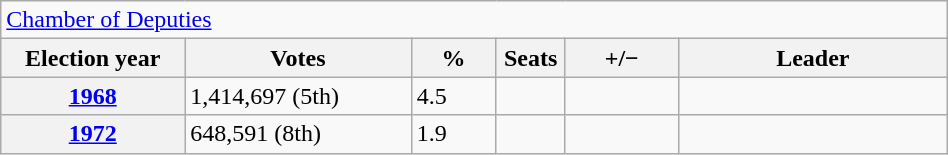<table class=wikitable style="width:50%; border:1px #AAAAFF solid">
<tr>
<td colspan=6><a href='#'>Chamber of Deputies</a></td>
</tr>
<tr>
<th width=13%>Election year</th>
<th width=16%>Votes</th>
<th width=6%>%</th>
<th width=1%>Seats</th>
<th width=8%>+/−</th>
<th width=19%>Leader</th>
</tr>
<tr>
<th><a href='#'>1968</a></th>
<td>1,414,697 (5th)</td>
<td>4.5</td>
<td></td>
<td></td>
<td></td>
</tr>
<tr>
<th><a href='#'>1972</a></th>
<td>648,591 (8th)</td>
<td>1.9</td>
<td></td>
<td></td>
<td></td>
</tr>
</table>
